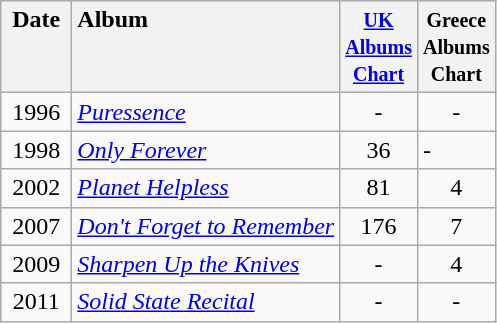<table class="wikitable sortable">
<tr>
<th style="vertical-align:top; text-align:center; width:40px;">Date</th>
<th style="text-align:left; vertical-align:top;">Album</th>
<th style="vertical-align:top; text-align:center; width:40px;"><small><a href='#'>UK Albums Chart</a></small></th>
<th style="vertical-align:top; text-align:center; width:40px;"><small>Greece Albums Chart</small></th>
</tr>
<tr>
<td style="text-align:center; vertical-align:top;">1996</td>
<td style="text-align:left; vertical-align:top;"><em><a href='#'>Puressence</a></em></td>
<td style="text-align:center; vertical-align:top;">-</td>
<td style="text-align:center; vertical-align:top;">-</td>
</tr>
<tr>
<td style="text-align:center; vertical-align:top;">1998</td>
<td style="text-align:left; vertical-align:top;"><em><a href='#'>Only Forever</a></em></td>
<td style="text-align:center; vertical-align:top;">36</td>
<td align="centre" style="vertical-align:top;">-</td>
</tr>
<tr style="vertical-align:top;">
<td style="text-align:center; ">2002</td>
<td style="text-align:left; "><em><a href='#'>Planet Helpless</a></em></td>
<td style="text-align:center; ">81</td>
<td style="text-align:center; ">4</td>
</tr>
<tr>
<td style="text-align:center; vertical-align:top;">2007</td>
<td style="text-align:left; vertical-align:top;"><em><a href='#'>Don't Forget to Remember</a></em></td>
<td style="text-align:center; vertical-align:top;">176</td>
<td style="text-align:center; vertical-align:top;">7</td>
</tr>
<tr style="vertical-align:top;">
<td style="text-align:center; ">2009</td>
<td style="text-align:left; "><em><a href='#'>Sharpen Up the Knives</a></em></td>
<td style="text-align:center; ">-</td>
<td style="text-align:center; ">4</td>
</tr>
<tr>
<td style="text-align:center; vertical-align:top;">2011</td>
<td style="text-align:left; vertical-align:top;"><em><a href='#'>Solid State Recital</a></em></td>
<td style="text-align:center; vertical-align:top;">-</td>
<td style="text-align:center; vertical-align:top;">-</td>
</tr>
</table>
